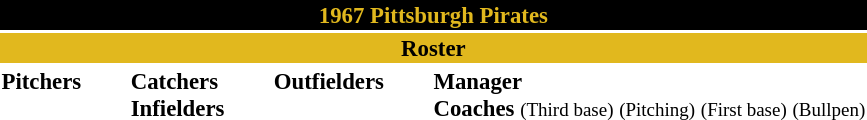<table class="toccolours" style="font-size: 95%;">
<tr>
<th colspan="10" style="background-color: black; color: #e1b81e; text-align: center;">1967 Pittsburgh Pirates</th>
</tr>
<tr>
<td colspan="10" style="background-color: #e1b81e; color: black; text-align: center;"><strong>Roster</strong></td>
</tr>
<tr>
<td valign="top"><strong>Pitchers</strong><br>














</td>
<td width="25px"></td>
<td valign="top"><strong>Catchers</strong><br>



<strong>Infielders</strong>






</td>
<td width="25px"></td>
<td valign="top"><strong>Outfielders</strong><br>





</td>
<td width="25px"></td>
<td valign="top"><strong>Manager</strong><br>

<strong>Coaches</strong>
 <small>(Third base)</small>
 <small>(Pitching)</small>
 <small>(First base)</small>
 <small>(Bullpen)</small></td>
</tr>
</table>
